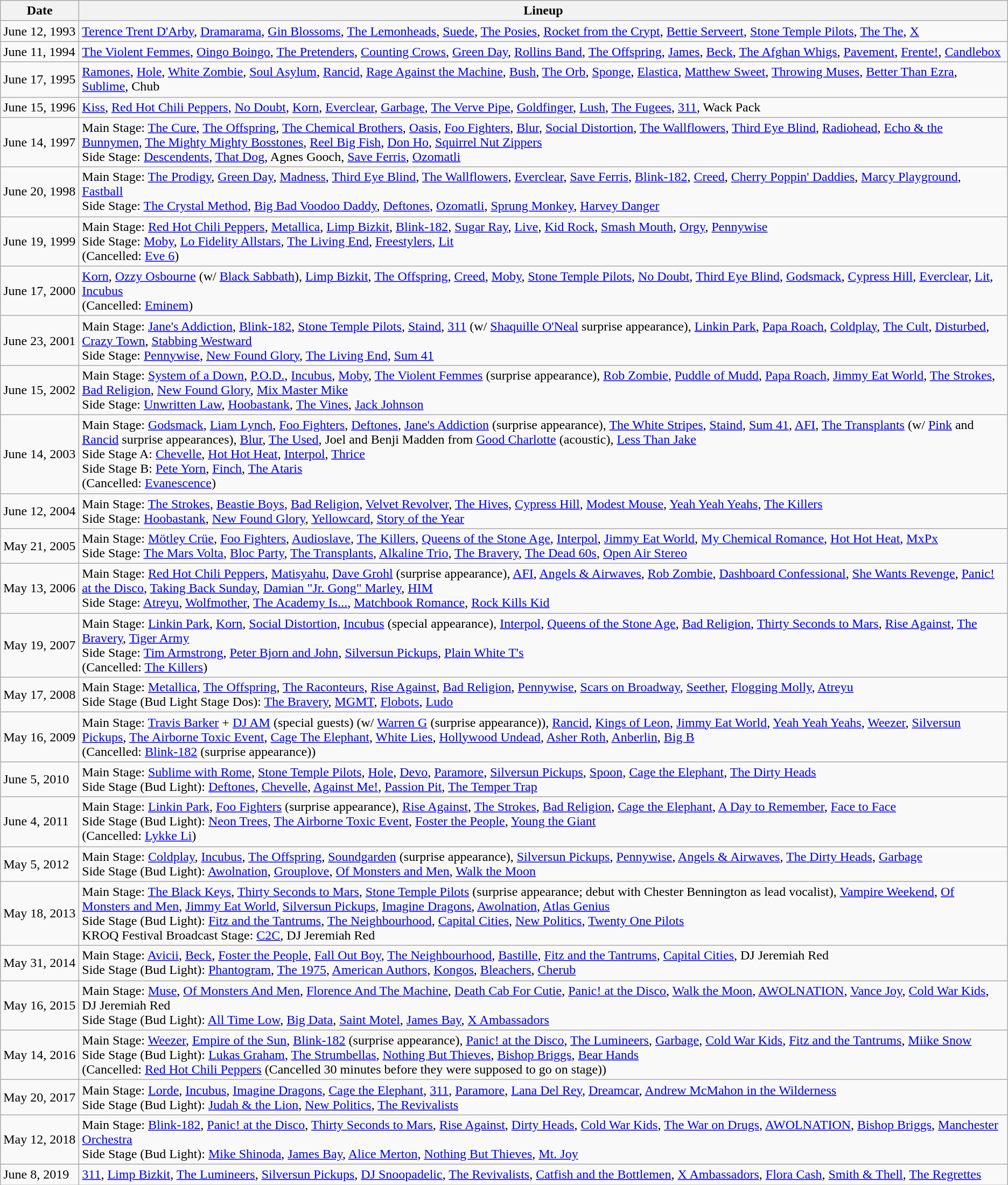<table class="wikitable">
<tr>
<th width=90px>Date</th>
<th colspan="10">Lineup</th>
</tr>
<tr>
<td>June 12, 1993</td>
<td colspan="10"><a href='#'>Terence Trent D'Arby</a>, <a href='#'>Dramarama</a>, <a href='#'>Gin Blossoms</a>, <a href='#'>The Lemonheads</a>, <a href='#'>Suede</a>, <a href='#'>The Posies</a>, <a href='#'>Rocket from the Crypt</a>, <a href='#'>Bettie Serveert</a>, <a href='#'>Stone Temple Pilots</a>, <a href='#'>The The</a>, <a href='#'>X</a></td>
</tr>
<tr>
<td>June 11, 1994</td>
<td colspan="10"><a href='#'>The Violent Femmes</a>, <a href='#'>Oingo Boingo</a>, <a href='#'>The Pretenders</a>, <a href='#'>Counting Crows</a>, <a href='#'>Green Day</a>, <a href='#'>Rollins Band</a>, <a href='#'>The Offspring</a>, <a href='#'>James</a>, <a href='#'>Beck</a>, <a href='#'>The Afghan Whigs</a>, <a href='#'>Pavement</a>, <a href='#'>Frente!</a>, <a href='#'>Candlebox</a></td>
</tr>
<tr>
<td>June 17, 1995</td>
<td colspan="10"><a href='#'>Ramones</a>, <a href='#'>Hole</a>, <a href='#'>White Zombie</a>, <a href='#'>Soul Asylum</a>, <a href='#'>Rancid</a>, <a href='#'>Rage Against the Machine</a>, <a href='#'>Bush</a>, <a href='#'>The Orb</a>, <a href='#'>Sponge</a>, <a href='#'>Elastica</a>, <a href='#'>Matthew Sweet</a>, <a href='#'>Throwing Muses</a>, <a href='#'>Better Than Ezra</a>, <a href='#'>Sublime</a>, Chub</td>
</tr>
<tr>
<td>June 15, 1996</td>
<td colspan="10"><a href='#'>Kiss</a>, <a href='#'>Red Hot Chili Peppers</a>, <a href='#'>No Doubt</a>, <a href='#'>Korn</a>, <a href='#'>Everclear</a>, <a href='#'>Garbage</a>, <a href='#'>The Verve Pipe</a>, <a href='#'>Goldfinger</a>, <a href='#'>Lush</a>, <a href='#'>The Fugees</a>, <a href='#'>311</a>, Wack Pack</td>
</tr>
<tr>
<td>June 14, 1997</td>
<td colspan="10">Main Stage: <a href='#'>The Cure</a>, <a href='#'>The Offspring</a>, <a href='#'>The Chemical Brothers</a>, <a href='#'>Oasis</a>, <a href='#'>Foo Fighters</a>, <a href='#'>Blur</a>, <a href='#'>Social Distortion</a>, <a href='#'>The Wallflowers</a>, <a href='#'>Third Eye Blind</a>, <a href='#'>Radiohead</a>, <a href='#'>Echo & the Bunnymen</a>, <a href='#'>The Mighty Mighty Bosstones</a>, <a href='#'>Reel Big Fish</a>, <a href='#'>Don Ho</a>, <a href='#'>Squirrel Nut Zippers</a><br>Side Stage: <a href='#'>Descendents</a>, <a href='#'>That Dog</a>, Agnes Gooch, <a href='#'>Save Ferris</a>, <a href='#'>Ozomatli</a></td>
</tr>
<tr>
<td>June 20, 1998</td>
<td colspan="10">Main Stage: <a href='#'>The Prodigy</a>, <a href='#'>Green Day</a>, <a href='#'>Madness</a>, <a href='#'>Third Eye Blind</a>, <a href='#'>The Wallflowers</a>, <a href='#'>Everclear</a>, <a href='#'>Save Ferris</a>, <a href='#'>Blink-182</a>, <a href='#'>Creed</a>, <a href='#'>Cherry Poppin' Daddies</a>, <a href='#'>Marcy Playground</a>, <a href='#'>Fastball</a><br>Side Stage: <a href='#'>The Crystal Method</a>, <a href='#'>Big Bad Voodoo Daddy</a>, <a href='#'>Deftones</a>, <a href='#'>Ozomatli</a>, <a href='#'>Sprung Monkey</a>, <a href='#'>Harvey Danger</a></td>
</tr>
<tr>
<td>June 19, 1999</td>
<td colspan="10">Main Stage: <a href='#'>Red Hot Chili Peppers</a>, <a href='#'>Metallica</a>, <a href='#'>Limp Bizkit</a>, <a href='#'>Blink-182</a>, <a href='#'>Sugar Ray</a>, <a href='#'>Live</a>, <a href='#'>Kid Rock</a>, <a href='#'>Smash Mouth</a>, <a href='#'>Orgy</a>, <a href='#'>Pennywise</a><br>Side Stage: <a href='#'>Moby</a>, <a href='#'>Lo Fidelity Allstars</a>, <a href='#'>The Living End</a>, <a href='#'>Freestylers</a>, <a href='#'>Lit</a><br>(Cancelled: <a href='#'>Eve 6</a>)</td>
</tr>
<tr>
<td>June 17, 2000</td>
<td colspan="10"><a href='#'>Korn</a>, <a href='#'>Ozzy Osbourne</a> (w/ <a href='#'>Black Sabbath</a>), <a href='#'>Limp Bizkit</a>, <a href='#'>The Offspring</a>, <a href='#'>Creed</a>, <a href='#'>Moby</a>, <a href='#'>Stone Temple Pilots</a>, <a href='#'>No Doubt</a>, <a href='#'>Third Eye Blind</a>, <a href='#'>Godsmack</a>, <a href='#'>Cypress Hill</a>, <a href='#'>Everclear</a>, <a href='#'>Lit</a>, <a href='#'>Incubus</a><br>(Cancelled: <a href='#'>Eminem</a>)</td>
</tr>
<tr>
<td>June 23, 2001</td>
<td colspan="10">Main Stage: <a href='#'>Jane's Addiction</a>, <a href='#'>Blink-182</a>, <a href='#'>Stone Temple Pilots</a>, <a href='#'>Staind</a>, <a href='#'>311</a> (w/ <a href='#'>Shaquille O'Neal</a> surprise appearance), <a href='#'>Linkin Park</a>, <a href='#'>Papa Roach</a>, <a href='#'>Coldplay</a>, <a href='#'>The Cult</a>, <a href='#'>Disturbed</a>, <a href='#'>Crazy Town</a>, <a href='#'>Stabbing Westward</a><br>Side Stage: <a href='#'>Pennywise</a>, <a href='#'>New Found Glory</a>, <a href='#'>The Living End</a>, <a href='#'>Sum 41</a></td>
</tr>
<tr>
<td>June 15, 2002</td>
<td colspan="10">Main Stage: <a href='#'>System of a Down</a>, <a href='#'>P.O.D.</a>, <a href='#'>Incubus</a>, <a href='#'>Moby</a>, <a href='#'>The Violent Femmes</a> (surprise appearance), <a href='#'>Rob Zombie</a>, <a href='#'>Puddle of Mudd</a>, <a href='#'>Papa Roach</a>, <a href='#'>Jimmy Eat World</a>, <a href='#'>The Strokes</a>, <a href='#'>Bad Religion</a>, <a href='#'>New Found Glory</a>, <a href='#'>Mix Master Mike</a><br>Side Stage: <a href='#'>Unwritten Law</a>, <a href='#'>Hoobastank</a>, <a href='#'>The Vines</a>, <a href='#'>Jack Johnson</a></td>
</tr>
<tr>
<td>June 14, 2003</td>
<td colspan="10">Main Stage: <a href='#'>Godsmack</a>, <a href='#'>Liam Lynch</a>, <a href='#'>Foo Fighters</a>, <a href='#'>Deftones</a>, <a href='#'>Jane's Addiction</a> (surprise appearance), <a href='#'>The White Stripes</a>, <a href='#'>Staind</a>, <a href='#'>Sum 41</a>, <a href='#'>AFI</a>, <a href='#'>The Transplants</a> (w/ <a href='#'>Pink</a> and <a href='#'>Rancid</a> surprise appearances), <a href='#'>Blur</a>, <a href='#'>The Used</a>, Joel and Benji Madden from <a href='#'>Good Charlotte</a> (acoustic), <a href='#'>Less Than Jake</a><br>Side Stage A: <a href='#'>Chevelle</a>, <a href='#'>Hot Hot Heat</a>, <a href='#'>Interpol</a>, <a href='#'>Thrice</a><br>Side Stage B: <a href='#'>Pete Yorn</a>, <a href='#'>Finch</a>, <a href='#'>The Ataris</a><br>(Cancelled: <a href='#'>Evanescence</a>)</td>
</tr>
<tr>
<td>June 12, 2004</td>
<td colspan="10">Main Stage: <a href='#'>The Strokes</a>, <a href='#'>Beastie Boys</a>, <a href='#'>Bad Religion</a>, <a href='#'>Velvet Revolver</a>, <a href='#'>The Hives</a>, <a href='#'>Cypress Hill</a>, <a href='#'>Modest Mouse</a>, <a href='#'>Yeah Yeah Yeahs</a>, <a href='#'>The Killers</a><br>Side Stage: <a href='#'>Hoobastank</a>, <a href='#'>New Found Glory</a>, <a href='#'>Yellowcard</a>, <a href='#'>Story of the Year</a></td>
</tr>
<tr>
<td>May 21, 2005</td>
<td colspan="10">Main Stage: <a href='#'>Mötley Crüe</a>, <a href='#'>Foo Fighters</a>, <a href='#'>Audioslave</a>, <a href='#'>The Killers</a>, <a href='#'>Queens of the Stone Age</a>, <a href='#'>Interpol</a>, <a href='#'>Jimmy Eat World</a>, <a href='#'>My Chemical Romance</a>, <a href='#'>Hot Hot Heat</a>, <a href='#'>MxPx</a><br>Side Stage: <a href='#'>The Mars Volta</a>, <a href='#'>Bloc Party</a>, <a href='#'>The Transplants</a>, <a href='#'>Alkaline Trio</a>, <a href='#'>The Bravery</a>, <a href='#'>The Dead 60s</a>, <a href='#'>Open Air Stereo</a></td>
</tr>
<tr>
<td>May 13, 2006</td>
<td colspan="10">Main Stage: <a href='#'>Red Hot Chili Peppers</a>, <a href='#'>Matisyahu</a>, <a href='#'>Dave Grohl</a> (surprise appearance), <a href='#'>AFI</a>, <a href='#'>Angels & Airwaves</a>, <a href='#'>Rob Zombie</a>, <a href='#'>Dashboard Confessional</a>, <a href='#'>She Wants Revenge</a>, <a href='#'>Panic! at the Disco</a>, <a href='#'>Taking Back Sunday</a>, <a href='#'>Damian "Jr. Gong" Marley</a>, <a href='#'>HIM</a><br>Side Stage: <a href='#'>Atreyu</a>, <a href='#'>Wolfmother</a>, <a href='#'>The Academy Is...</a>, <a href='#'>Matchbook Romance</a>, <a href='#'>Rock Kills Kid</a></td>
</tr>
<tr>
<td>May 19, 2007</td>
<td colspan="10">Main Stage: <a href='#'>Linkin Park</a>, <a href='#'>Korn</a>, <a href='#'>Social Distortion</a>, <a href='#'>Incubus</a> (special appearance), <a href='#'>Interpol</a>, <a href='#'>Queens of the Stone Age</a>, <a href='#'>Bad Religion</a>, <a href='#'>Thirty Seconds to Mars</a>, <a href='#'>Rise Against</a>, <a href='#'>The Bravery</a>, <a href='#'>Tiger Army</a><br>Side Stage: <a href='#'>Tim Armstrong</a>, <a href='#'>Peter Bjorn and John</a>, <a href='#'>Silversun Pickups</a>, <a href='#'>Plain White T's</a><br>(Cancelled: <a href='#'>The Killers</a>)</td>
</tr>
<tr>
<td>May 17, 2008</td>
<td colspan="10">Main Stage: <a href='#'>Metallica</a>, <a href='#'>The Offspring</a>, <a href='#'>The Raconteurs</a>, <a href='#'>Rise Against</a>, <a href='#'>Bad Religion</a>, <a href='#'>Pennywise</a>, <a href='#'>Scars on Broadway</a>, <a href='#'>Seether</a>, <a href='#'>Flogging Molly</a>, <a href='#'>Atreyu</a><br>Side Stage (Bud Light Stage Dos): <a href='#'>The Bravery</a>, <a href='#'>MGMT</a>, <a href='#'>Flobots</a>, <a href='#'>Ludo</a></td>
</tr>
<tr>
<td>May 16, 2009</td>
<td colspan="10">Main Stage: <a href='#'>Travis Barker</a> + <a href='#'>DJ AM</a> (special guests) (w/ <a href='#'>Warren G</a> (surprise appearance)), <a href='#'>Rancid</a>, <a href='#'>Kings of Leon</a>, <a href='#'>Jimmy Eat World</a>, <a href='#'>Yeah Yeah Yeahs</a>, <a href='#'>Weezer</a>, <a href='#'>Silversun Pickups</a>, <a href='#'>The Airborne Toxic Event</a>, <a href='#'>Cage The Elephant</a>, <a href='#'>White Lies</a>, <a href='#'>Hollywood Undead</a>, <a href='#'>Asher Roth</a>, <a href='#'>Anberlin</a>, <a href='#'>Big B</a><br>(Cancelled: <a href='#'>Blink-182</a> (surprise appearance))</td>
</tr>
<tr>
<td>June 5, 2010</td>
<td colspan="10">Main Stage: <a href='#'>Sublime with Rome</a>, <a href='#'>Stone Temple Pilots</a>, <a href='#'>Hole</a>, <a href='#'>Devo</a>, <a href='#'>Paramore</a>, <a href='#'>Silversun Pickups</a>, <a href='#'>Spoon</a>, <a href='#'>Cage the Elephant</a>, <a href='#'>The Dirty Heads</a><br>Side Stage (Bud Light): <a href='#'>Deftones</a>, <a href='#'>Chevelle</a>, <a href='#'>Against Me!</a>, <a href='#'>Passion Pit</a>, <a href='#'>The Temper Trap</a></td>
</tr>
<tr>
<td>June 4, 2011</td>
<td colspan="10">Main Stage: <a href='#'>Linkin Park</a>, <a href='#'>Foo Fighters</a> (surprise appearance), <a href='#'>Rise Against</a>, <a href='#'>The Strokes</a>, <a href='#'>Bad Religion</a>, <a href='#'>Cage the Elephant</a>, <a href='#'>A Day to Remember</a>, <a href='#'>Face to Face</a><br>Side Stage (Bud Light): <a href='#'>Neon Trees</a>, <a href='#'>The Airborne Toxic Event</a>, <a href='#'>Foster the People</a>, <a href='#'>Young the Giant</a><br>(Cancelled: <a href='#'>Lykke Li</a>)</td>
</tr>
<tr>
<td>May 5, 2012</td>
<td colspan="10">Main Stage: <a href='#'>Coldplay</a>, <a href='#'>Incubus</a>, <a href='#'>The Offspring</a>, <a href='#'>Soundgarden</a> (surprise appearance), <a href='#'>Silversun Pickups</a>, <a href='#'>Pennywise</a>, <a href='#'>Angels & Airwaves</a>, <a href='#'>The Dirty Heads</a>, <a href='#'>Garbage</a><br>Side Stage (Bud Light): <a href='#'>Awolnation</a>, <a href='#'>Grouplove</a>, <a href='#'>Of Monsters and Men</a>, <a href='#'>Walk the Moon</a></td>
</tr>
<tr>
<td>May 18, 2013</td>
<td colspan="10">Main Stage: <a href='#'>The Black Keys</a>, <a href='#'>Thirty Seconds to Mars</a>, <a href='#'>Stone Temple Pilots</a> (surprise appearance; debut with Chester Bennington as lead vocalist), <a href='#'>Vampire Weekend</a>, <a href='#'>Of Monsters and Men</a>, <a href='#'>Jimmy Eat World</a>, <a href='#'>Silversun Pickups</a>, <a href='#'>Imagine Dragons</a>, <a href='#'>Awolnation</a>, <a href='#'>Atlas Genius</a><br>Side Stage (Bud Light): <a href='#'>Fitz and the Tantrums</a>, <a href='#'>The Neighbourhood</a>, <a href='#'>Capital Cities</a>, <a href='#'>New Politics</a>, <a href='#'>Twenty One Pilots</a><br>KROQ Festival Broadcast Stage: <a href='#'>C2C</a>, DJ Jeremiah Red</td>
</tr>
<tr>
<td>May 31, 2014</td>
<td colspan="10">Main Stage: <a href='#'>Avicii</a>, <a href='#'>Beck</a>, <a href='#'>Foster the People</a>, <a href='#'>Fall Out Boy</a>, <a href='#'>The Neighbourhood</a>, <a href='#'>Bastille</a>, <a href='#'>Fitz and the Tantrums</a>, <a href='#'>Capital Cities</a>, DJ Jeremiah Red<br>Side Stage (Bud Light): <a href='#'>Phantogram</a>, <a href='#'>The 1975</a>, <a href='#'>American Authors</a>, <a href='#'>Kongos</a>, <a href='#'>Bleachers</a>, <a href='#'>Cherub</a></td>
</tr>
<tr>
<td>May 16, 2015</td>
<td colspan="10">Main Stage: <a href='#'>Muse</a>, <a href='#'>Of Monsters And Men</a>, <a href='#'>Florence And The Machine</a>, <a href='#'>Death Cab For Cutie</a>, <a href='#'>Panic! at the Disco</a>, <a href='#'>Walk the Moon</a>, <a href='#'>AWOLNATION</a>, <a href='#'>Vance Joy</a>, <a href='#'>Cold War Kids</a>, DJ Jeremiah Red<br>Side Stage (Bud Light): <a href='#'>All Time Low</a>, <a href='#'>Big Data</a>, <a href='#'>Saint Motel</a>, <a href='#'>James Bay</a>, <a href='#'>X Ambassadors</a></td>
</tr>
<tr>
<td>May 14, 2016</td>
<td colspan="10">Main Stage: <a href='#'>Weezer</a>, <a href='#'>Empire of the Sun</a>, <a href='#'>Blink-182</a> (surprise appearance), <a href='#'>Panic! at the Disco</a>, <a href='#'>The Lumineers</a>, <a href='#'>Garbage</a>, <a href='#'>Cold War Kids</a>, <a href='#'>Fitz and the Tantrums</a>, <a href='#'>Miike Snow</a><br>Side Stage (Bud Light): <a href='#'>Lukas Graham</a>, <a href='#'>The Strumbellas</a>, <a href='#'>Nothing But Thieves</a>, <a href='#'>Bishop Briggs</a>, <a href='#'>Bear Hands</a><br>(Cancelled: <a href='#'>Red Hot Chili Peppers</a> (Cancelled 30 minutes before they were supposed to go on stage))</td>
</tr>
<tr>
<td>May 20, 2017</td>
<td>Main Stage: <a href='#'>Lorde</a>, <a href='#'>Incubus</a>, <a href='#'>Imagine Dragons</a>, <a href='#'>Cage the Elephant</a>, <a href='#'>311</a>, <a href='#'>Paramore</a>, <a href='#'>Lana Del Rey</a>, <a href='#'>Dreamcar</a>, <a href='#'>Andrew McMahon in the Wilderness</a><br>Side Stage (Bud Light): <a href='#'>Judah & the Lion</a>, <a href='#'>New Politics</a>, <a href='#'>The Revivalists</a></td>
</tr>
<tr>
<td>May 12, 2018</td>
<td>Main Stage: <a href='#'>Blink-182</a>, <a href='#'>Panic! at the Disco</a>, <a href='#'>Thirty Seconds to Mars</a>, <a href='#'>Rise Against</a>, <a href='#'>Dirty Heads</a>, <a href='#'>Cold War Kids</a>, <a href='#'>The War on Drugs</a>, <a href='#'>AWOLNATION</a>, <a href='#'>Bishop Briggs</a>, <a href='#'>Manchester Orchestra</a><br>Side Stage (Bud Light): <a href='#'>Mike Shinoda</a>, <a href='#'>James Bay</a>, <a href='#'>Alice Merton</a>, <a href='#'>Nothing But Thieves</a>, <a href='#'>Mt. Joy</a></td>
</tr>
<tr>
<td>June 8, 2019</td>
<td><a href='#'>311</a>, <a href='#'>Limp Bizkit</a>, <a href='#'>The Lumineers</a>, <a href='#'>Silversun Pickups</a>, <a href='#'>DJ Snoopadelic</a>, <a href='#'>The Revivalists</a>, <a href='#'>Catfish and the Bottlemen</a>, <a href='#'>X Ambassadors</a>, <a href='#'>Flora Cash</a>, <a href='#'>Smith & Thell</a>, <a href='#'>The Regrettes</a></td>
</tr>
</table>
